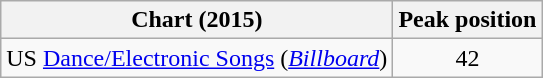<table class="wikitable sortable">
<tr>
<th>Chart (2015)</th>
<th>Peak position</th>
</tr>
<tr>
<td>US <a href='#'>Dance/Electronic Songs</a> (<em><a href='#'>Billboard</a></em>)</td>
<td align="center">42</td>
</tr>
</table>
